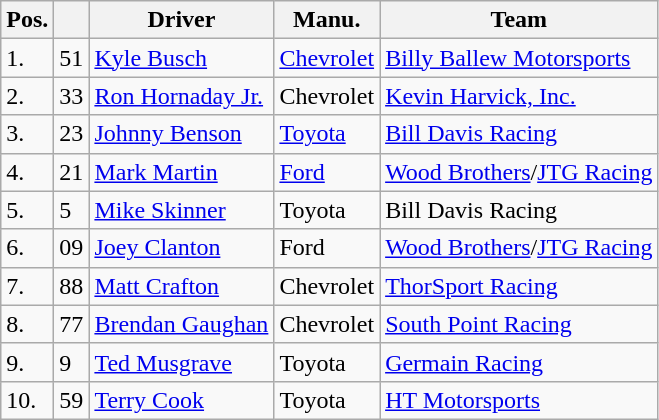<table class="wikitable">
<tr>
<th>Pos.</th>
<th></th>
<th>Driver</th>
<th>Manu.</th>
<th>Team</th>
</tr>
<tr>
<td>1.</td>
<td>51</td>
<td><a href='#'>Kyle Busch</a></td>
<td><a href='#'>Chevrolet</a></td>
<td><a href='#'>Billy Ballew Motorsports</a></td>
</tr>
<tr>
<td>2.</td>
<td>33</td>
<td><a href='#'>Ron Hornaday Jr.</a></td>
<td>Chevrolet</td>
<td><a href='#'>Kevin Harvick, Inc.</a></td>
</tr>
<tr>
<td>3.</td>
<td>23</td>
<td><a href='#'>Johnny Benson</a></td>
<td><a href='#'>Toyota</a></td>
<td><a href='#'>Bill Davis Racing</a></td>
</tr>
<tr>
<td>4.</td>
<td>21</td>
<td><a href='#'>Mark Martin</a></td>
<td><a href='#'>Ford</a></td>
<td><a href='#'>Wood Brothers</a>/<a href='#'>JTG Racing</a></td>
</tr>
<tr>
<td>5.</td>
<td>5</td>
<td><a href='#'>Mike Skinner</a></td>
<td>Toyota</td>
<td>Bill Davis Racing</td>
</tr>
<tr>
<td>6.</td>
<td>09</td>
<td><a href='#'>Joey Clanton</a></td>
<td>Ford</td>
<td><a href='#'>Wood Brothers</a>/<a href='#'>JTG Racing</a></td>
</tr>
<tr>
<td>7.</td>
<td>88</td>
<td><a href='#'>Matt Crafton</a></td>
<td>Chevrolet</td>
<td><a href='#'>ThorSport Racing</a></td>
</tr>
<tr>
<td>8.</td>
<td>77</td>
<td><a href='#'>Brendan Gaughan</a></td>
<td>Chevrolet</td>
<td><a href='#'>South Point Racing</a></td>
</tr>
<tr>
<td>9.</td>
<td>9</td>
<td><a href='#'>Ted Musgrave</a></td>
<td>Toyota</td>
<td><a href='#'>Germain Racing</a></td>
</tr>
<tr>
<td>10.</td>
<td>59</td>
<td><a href='#'>Terry Cook</a></td>
<td>Toyota</td>
<td><a href='#'>HT Motorsports</a></td>
</tr>
</table>
